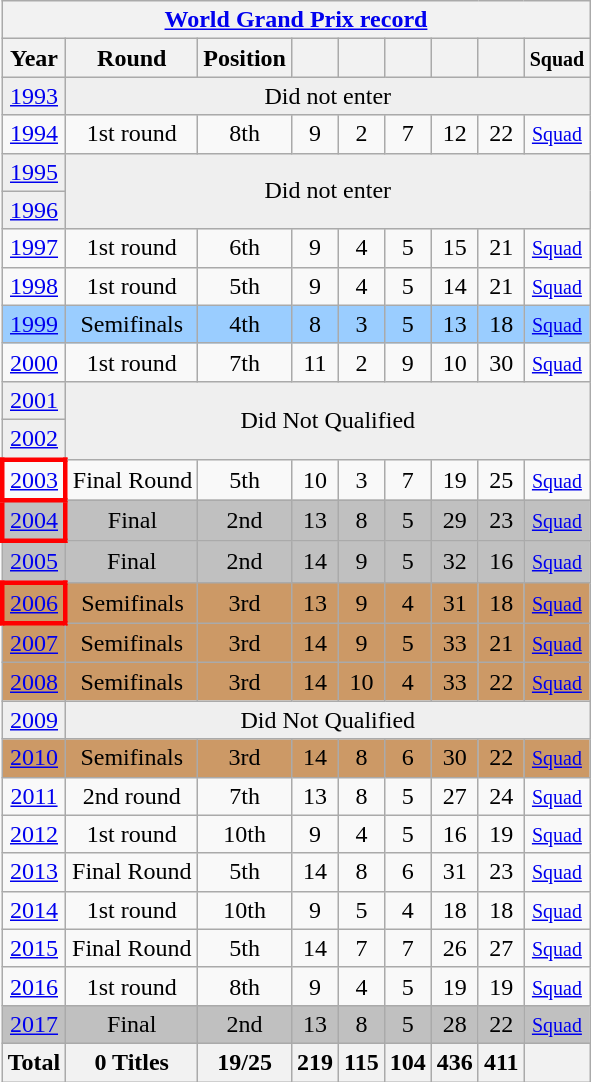<table class="wikitable" style="text-align: center;">
<tr>
<th colspan=9><a href='#'>World Grand Prix record</a></th>
</tr>
<tr>
<th>Year</th>
<th>Round</th>
<th>Position</th>
<th></th>
<th></th>
<th></th>
<th></th>
<th></th>
<th><small>Squad</small></th>
</tr>
<tr bgcolor="efefef">
<td> <a href='#'>1993</a></td>
<td colspan=8 rowspan=1 align=center>Did not enter</td>
</tr>
<tr>
<td> <a href='#'>1994</a></td>
<td>1st round</td>
<td>8th</td>
<td>9</td>
<td>2</td>
<td>7</td>
<td>12</td>
<td>22</td>
<td><small><a href='#'>Squad</a></small></td>
</tr>
<tr bgcolor="efefef">
<td> <a href='#'>1995</a></td>
<td colspan=8 rowspan=2 align=center>Did not enter</td>
</tr>
<tr bgcolor="efefef">
<td> <a href='#'>1996</a></td>
</tr>
<tr>
<td> <a href='#'>1997</a></td>
<td>1st round</td>
<td>6th</td>
<td>9</td>
<td>4</td>
<td>5</td>
<td>15</td>
<td>21</td>
<td><small><a href='#'>Squad</a></small></td>
</tr>
<tr>
<td> <a href='#'>1998</a></td>
<td>1st round</td>
<td>5th</td>
<td>9</td>
<td>4</td>
<td>5</td>
<td>14</td>
<td>21</td>
<td><small><a href='#'>Squad</a></small></td>
</tr>
<tr bgcolor=#9acdff>
<td> <a href='#'>1999</a></td>
<td>Semifinals</td>
<td>4th</td>
<td>8</td>
<td>3</td>
<td>5</td>
<td>13</td>
<td>18</td>
<td><small><a href='#'>Squad</a></small></td>
</tr>
<tr>
<td> <a href='#'>2000</a></td>
<td>1st round</td>
<td>7th</td>
<td>11</td>
<td>2</td>
<td>9</td>
<td>10</td>
<td>30</td>
<td><small><a href='#'>Squad</a></small></td>
</tr>
<tr bgcolor="efefef">
<td> <a href='#'>2001</a></td>
<td colspan=8 rowspan=2 align=center>Did Not Qualified</td>
</tr>
<tr bgcolor="efefef">
<td> <a href='#'>2002</a></td>
</tr>
<tr>
<td style="border: 3px solid red"> <a href='#'>2003</a></td>
<td>Final Round</td>
<td>5th</td>
<td>10</td>
<td>3</td>
<td>7</td>
<td>19</td>
<td>25</td>
<td><small><a href='#'>Squad</a></small></td>
</tr>
<tr bgcolor=silver>
<td style="border: 3px solid red"> <a href='#'>2004</a></td>
<td>Final</td>
<td>2nd</td>
<td>13</td>
<td>8</td>
<td>5</td>
<td>29</td>
<td>23</td>
<td><small><a href='#'>Squad</a></small></td>
</tr>
<tr bgcolor=silver>
<td> <a href='#'>2005</a></td>
<td>Final</td>
<td>2nd</td>
<td>14</td>
<td>9</td>
<td>5</td>
<td>32</td>
<td>16</td>
<td><small><a href='#'>Squad</a></small></td>
</tr>
<tr bgcolor=cc9966>
<td style="border: 3px solid red"> <a href='#'>2006</a></td>
<td>Semifinals</td>
<td>3rd</td>
<td>13</td>
<td>9</td>
<td>4</td>
<td>31</td>
<td>18</td>
<td><small><a href='#'>Squad</a></small></td>
</tr>
<tr bgcolor=cc9966>
<td> <a href='#'>2007</a></td>
<td>Semifinals</td>
<td>3rd</td>
<td>14</td>
<td>9</td>
<td>5</td>
<td>33</td>
<td>21</td>
<td><small><a href='#'>Squad</a></small></td>
</tr>
<tr bgcolor=cc9966>
<td> <a href='#'>2008</a></td>
<td>Semifinals</td>
<td>3rd</td>
<td>14</td>
<td>10</td>
<td>4</td>
<td>33</td>
<td>22</td>
<td><small><a href='#'>Squad</a></small></td>
</tr>
<tr bgcolor="efefef">
<td> <a href='#'>2009</a></td>
<td colspan=8 rowspan=1 align=center>Did Not Qualified</td>
</tr>
<tr bgcolor=cc9966>
<td> <a href='#'>2010</a></td>
<td>Semifinals</td>
<td>3rd</td>
<td>14</td>
<td>8</td>
<td>6</td>
<td>30</td>
<td>22</td>
<td><small><a href='#'>Squad</a></small></td>
</tr>
<tr>
<td> <a href='#'>2011</a></td>
<td>2nd round</td>
<td>7th</td>
<td>13</td>
<td>8</td>
<td>5</td>
<td>27</td>
<td>24</td>
<td><small><a href='#'>Squad</a></small></td>
</tr>
<tr>
<td> <a href='#'>2012</a></td>
<td>1st round</td>
<td>10th</td>
<td>9</td>
<td>4</td>
<td>5</td>
<td>16</td>
<td>19</td>
<td><small><a href='#'>Squad</a></small></td>
</tr>
<tr>
<td> <a href='#'>2013</a></td>
<td>Final Round</td>
<td>5th</td>
<td>14</td>
<td>8</td>
<td>6</td>
<td>31</td>
<td>23</td>
<td><small><a href='#'>Squad</a></small></td>
</tr>
<tr>
<td> <a href='#'>2014</a></td>
<td>1st round</td>
<td>10th</td>
<td>9</td>
<td>5</td>
<td>4</td>
<td>18</td>
<td>18</td>
<td><small><a href='#'>Squad</a></small></td>
</tr>
<tr>
<td> <a href='#'>2015</a></td>
<td>Final Round</td>
<td>5th</td>
<td>14</td>
<td>7</td>
<td>7</td>
<td>26</td>
<td>27</td>
<td><small><a href='#'>Squad</a></small></td>
</tr>
<tr>
<td> <a href='#'>2016</a></td>
<td>1st round</td>
<td>8th</td>
<td>9</td>
<td>4</td>
<td>5</td>
<td>19</td>
<td>19</td>
<td><small><a href='#'>Squad</a></small></td>
</tr>
<tr bgcolor=silver>
<td> <a href='#'>2017</a></td>
<td>Final</td>
<td>2nd</td>
<td>13</td>
<td>8</td>
<td>5</td>
<td>28</td>
<td>22</td>
<td><small><a href='#'>Squad</a></small></td>
</tr>
<tr>
<th>Total</th>
<th>0 Titles</th>
<th>19/25</th>
<th>219</th>
<th>115</th>
<th>104</th>
<th>436</th>
<th>411</th>
<th></th>
</tr>
</table>
